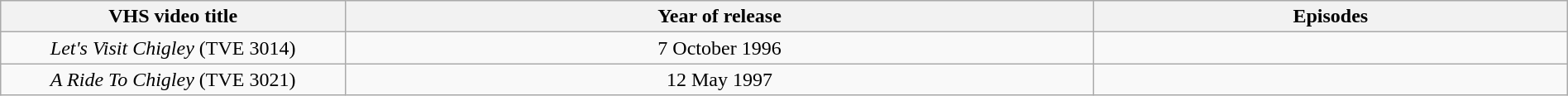<table class="wikitable" style="text-align:center; width:100%;">
<tr>
<th style="width:22%;">VHS video title</th>
<th>Year of release</th>
<th>Episodes</th>
</tr>
<tr>
<td><em>Let's Visit Chigley</em> (TVE 3014)</td>
<td align="center">7 October 1996</td>
<td align="center"></td>
</tr>
<tr>
<td><em>A Ride To Chigley</em> (TVE 3021)</td>
<td align="center">12 May 1997</td>
<td align="center"></td>
</tr>
</table>
